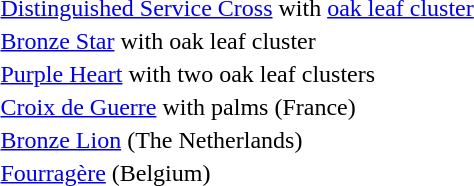<table>
<tr>
<td></td>
<td><a href='#'>Distinguished Service Cross</a> with <a href='#'>oak leaf cluster</a></td>
</tr>
<tr>
<td></td>
<td><a href='#'>Bronze Star</a> with oak leaf cluster</td>
</tr>
<tr>
<td></td>
<td><a href='#'>Purple Heart</a> with two oak leaf clusters</td>
</tr>
<tr>
<td></td>
<td><a href='#'>Croix de Guerre</a> with palms (France)</td>
</tr>
<tr>
<td></td>
<td><a href='#'>Bronze Lion</a> (The Netherlands)</td>
</tr>
<tr>
<td></td>
<td><a href='#'>Fourragère</a> (Belgium)</td>
</tr>
</table>
